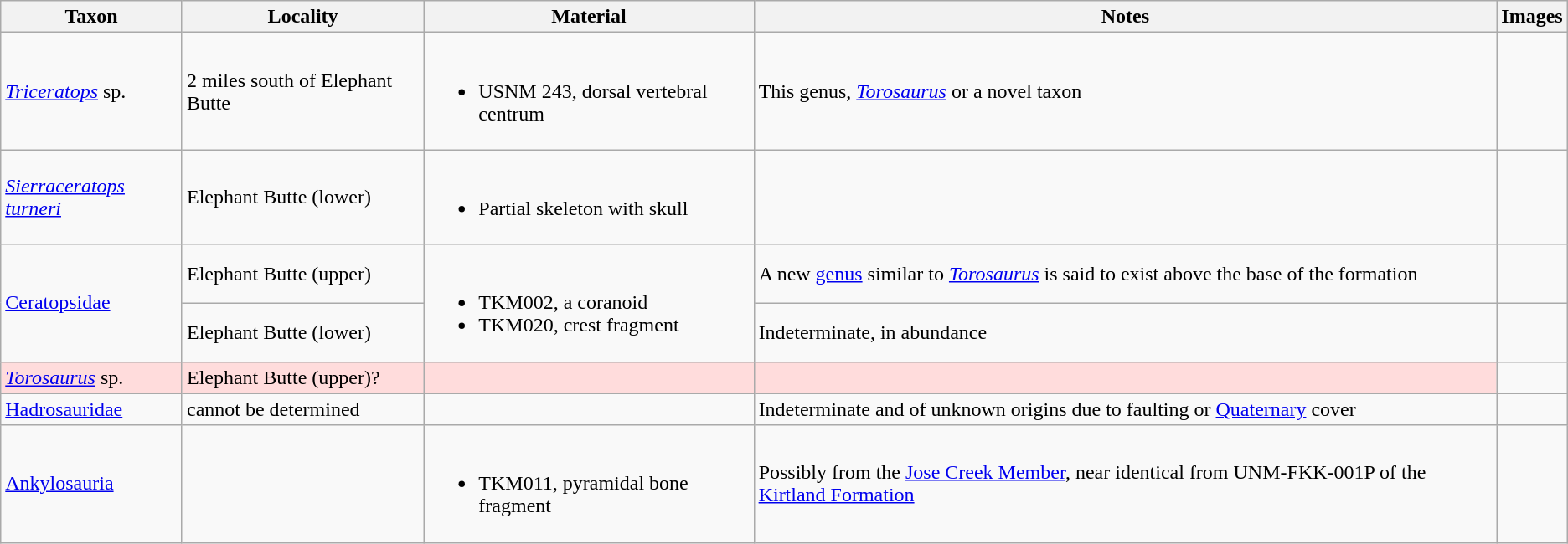<table class="wikitable">
<tr>
<th>Taxon</th>
<th>Locality</th>
<th>Material</th>
<th>Notes</th>
<th>Images</th>
</tr>
<tr>
<td><em><a href='#'>Triceratops</a></em> sp.</td>
<td>2 miles south of Elephant Butte</td>
<td><br><ul><li>USNM 243, dorsal vertebral centrum</li></ul></td>
<td>This genus, <em><a href='#'>Torosaurus</a></em> or a novel taxon</td>
<td></td>
</tr>
<tr>
<td><em><a href='#'>Sierraceratops turneri</a></em></td>
<td>Elephant Butte (lower)</td>
<td><br><ul><li>Partial skeleton with skull</li></ul></td>
<td></td>
<td></td>
</tr>
<tr>
<td rowspan="2"><a href='#'>Ceratopsidae</a></td>
<td>Elephant Butte (upper)</td>
<td rowspan="2"><br><ul><li>TKM002, a coranoid</li><li>TKM020, crest fragment</li></ul></td>
<td>A new <a href='#'>genus</a> similar to <em><a href='#'>Torosaurus</a></em> is said to exist above the base of the formation</td>
<td></td>
</tr>
<tr>
<td>Elephant Butte (lower)</td>
<td>Indeterminate, in abundance</td>
<td></td>
</tr>
<tr>
<td style="background:#ffdcdc;"><em><a href='#'>Torosaurus</a></em> sp.</td>
<td style="background:#ffdcdc;">Elephant Butte (upper)?</td>
<td style="background:#ffdcdc;"></td>
<td style="background:#ffdcdc;"></td>
<td></td>
</tr>
<tr>
<td><a href='#'>Hadrosauridae</a></td>
<td>cannot be determined</td>
<td></td>
<td>Indeterminate and of unknown origins due to faulting or <a href='#'>Quaternary</a> cover</td>
<td></td>
</tr>
<tr>
<td><a href='#'>Ankylosauria</a></td>
<td></td>
<td><br><ul><li>TKM011, pyramidal bone fragment</li></ul></td>
<td>Possibly from the <a href='#'>Jose Creek Member</a>, near identical from UNM-FKK-001P of the <a href='#'>Kirtland Formation</a></td>
<td></td>
</tr>
</table>
